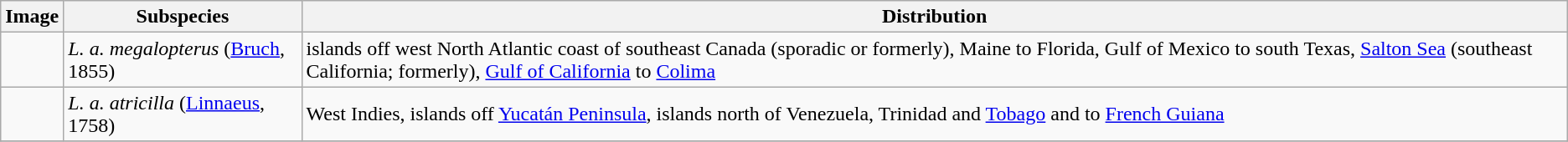<table class="wikitable ">
<tr>
<th>Image</th>
<th>Subspecies</th>
<th>Distribution</th>
</tr>
<tr>
<td></td>
<td><em>L. a. megalopterus</em> (<a href='#'>Bruch</a>, 1855)</td>
<td>islands off west North Atlantic coast of southeast Canada (sporadic or formerly), Maine to Florida, Gulf of Mexico to south Texas, <a href='#'>Salton Sea</a> (southeast California; formerly), <a href='#'>Gulf of California</a> to <a href='#'>Colima</a></td>
</tr>
<tr>
<td></td>
<td><em>L. a. atricilla</em> (<a href='#'>Linnaeus</a>, 1758)</td>
<td>West Indies, islands off <a href='#'>Yucatán Peninsula</a>, islands north of Venezuela, Trinidad and <a href='#'>Tobago</a> and to <a href='#'>French Guiana</a></td>
</tr>
<tr>
</tr>
</table>
